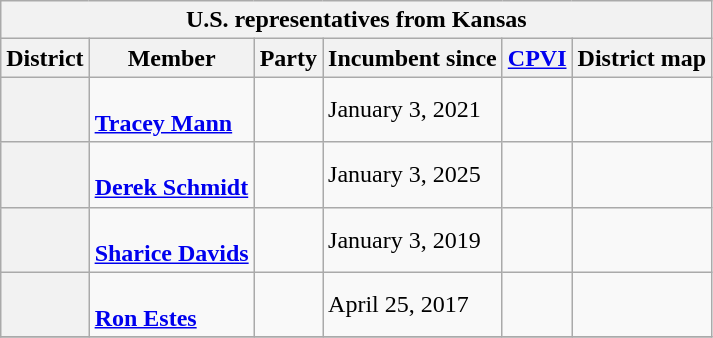<table class="wikitable sortable">
<tr>
<th colspan=6>U.S. representatives from Kansas</th>
</tr>
<tr>
<th>District</th>
<th>Member<br></th>
<th>Party</th>
<th data-sort-type="date">Incumbent since</th>
<th data-sort-type="number"><a href='#'>CPVI</a><br></th>
<th class="unsortable">District map</th>
</tr>
<tr>
<th></th>
<td data-sort-value="Mann, Tracey"><br><strong><a href='#'>Tracey Mann</a></strong><br></td>
<td></td>
<td>January 3, 2021</td>
<td></td>
<td></td>
</tr>
<tr>
<th></th>
<td data-sort-value="Schmidt, Derek"><br><strong><a href='#'>Derek Schmidt</a></strong><br></td>
<td></td>
<td>January 3, 2025</td>
<td></td>
<td></td>
</tr>
<tr>
<th></th>
<td data-sort-value="Davids, Sharice"><br><strong><a href='#'>Sharice Davids</a></strong><br></td>
<td></td>
<td>January 3, 2019</td>
<td></td>
<td></td>
</tr>
<tr>
<th></th>
<td data-sort-value="Estes, Ron"><br><strong><a href='#'>Ron Estes</a></strong><br></td>
<td></td>
<td>April 25, 2017</td>
<td></td>
<td></td>
</tr>
<tr>
</tr>
</table>
